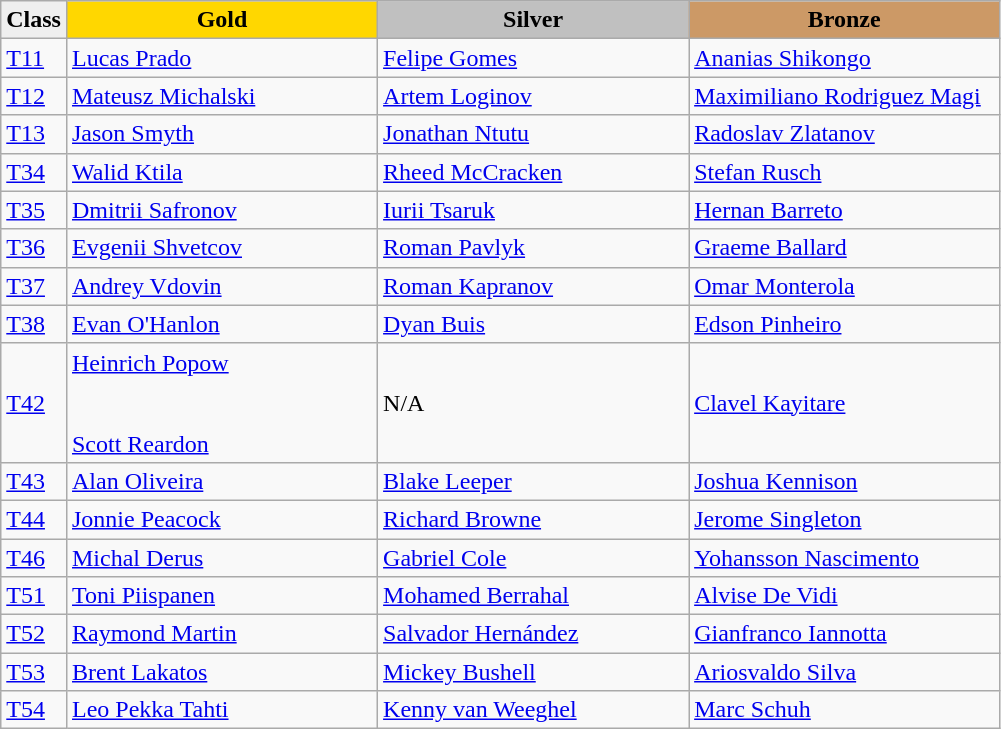<table class="wikitable" style="text-align:left">
<tr align="center">
<td bgcolor=efefef><strong>Class</strong></td>
<td width=200 bgcolor=gold><strong>Gold</strong></td>
<td width=200 bgcolor=silver><strong>Silver</strong></td>
<td width=200 bgcolor=CC9966><strong>Bronze</strong></td>
</tr>
<tr>
<td><a href='#'>T11</a></td>
<td><a href='#'>Lucas Prado</a><br></td>
<td><a href='#'>Felipe Gomes</a><br></td>
<td><a href='#'>Ananias Shikongo</a><br></td>
</tr>
<tr>
<td><a href='#'>T12</a></td>
<td><a href='#'>Mateusz Michalski</a><br></td>
<td><a href='#'>Artem Loginov</a><br></td>
<td><a href='#'>Maximiliano Rodriguez Magi</a><br></td>
</tr>
<tr>
<td><a href='#'>T13</a></td>
<td><a href='#'>Jason Smyth</a><br></td>
<td><a href='#'>Jonathan Ntutu</a><br></td>
<td><a href='#'>Radoslav Zlatanov</a><br></td>
</tr>
<tr>
<td><a href='#'>T34</a></td>
<td><a href='#'>Walid Ktila</a><br></td>
<td><a href='#'>Rheed McCracken</a><br></td>
<td><a href='#'>Stefan Rusch</a><br></td>
</tr>
<tr>
<td><a href='#'>T35</a></td>
<td><a href='#'>Dmitrii Safronov</a><br></td>
<td><a href='#'>Iurii Tsaruk</a><br></td>
<td><a href='#'>Hernan Barreto</a><br></td>
</tr>
<tr>
<td><a href='#'>T36</a></td>
<td><a href='#'>Evgenii Shvetcov</a><br></td>
<td><a href='#'>Roman Pavlyk</a><br></td>
<td><a href='#'>Graeme Ballard</a><br></td>
</tr>
<tr>
<td><a href='#'>T37</a></td>
<td><a href='#'>Andrey Vdovin</a><br></td>
<td><a href='#'>Roman Kapranov</a><br></td>
<td><a href='#'>Omar Monterola</a><br></td>
</tr>
<tr>
<td><a href='#'>T38</a></td>
<td><a href='#'>Evan O'Hanlon</a><br></td>
<td><a href='#'>Dyan Buis</a><br></td>
<td><a href='#'>Edson Pinheiro</a><br></td>
</tr>
<tr>
<td><a href='#'>T42</a></td>
<td><a href='#'>Heinrich Popow</a><br><br><br><a href='#'>Scott Reardon</a><br></td>
<td>N/A</td>
<td><a href='#'>Clavel Kayitare</a><br></td>
</tr>
<tr>
<td><a href='#'>T43</a></td>
<td><a href='#'>Alan Oliveira</a><br></td>
<td><a href='#'>Blake Leeper</a><br></td>
<td><a href='#'>Joshua Kennison</a><br></td>
</tr>
<tr>
<td><a href='#'>T44</a></td>
<td><a href='#'>Jonnie Peacock</a><br></td>
<td><a href='#'>Richard Browne</a><br></td>
<td><a href='#'>Jerome Singleton</a><br></td>
</tr>
<tr>
<td><a href='#'>T46</a></td>
<td><a href='#'>Michal Derus</a><br></td>
<td><a href='#'>Gabriel Cole</a><br></td>
<td><a href='#'>Yohansson Nascimento</a><br></td>
</tr>
<tr>
<td><a href='#'>T51</a></td>
<td><a href='#'>Toni Piispanen</a><br></td>
<td><a href='#'>Mohamed Berrahal</a><br></td>
<td><a href='#'>Alvise De Vidi</a><br></td>
</tr>
<tr>
<td><a href='#'>T52</a></td>
<td><a href='#'>Raymond Martin</a><br></td>
<td><a href='#'>Salvador Hernández</a><br></td>
<td><a href='#'>Gianfranco Iannotta</a><br></td>
</tr>
<tr>
<td><a href='#'>T53</a></td>
<td><a href='#'>Brent Lakatos</a><br></td>
<td><a href='#'>Mickey Bushell</a><br></td>
<td><a href='#'>Ariosvaldo Silva</a><br></td>
</tr>
<tr>
<td><a href='#'>T54</a></td>
<td><a href='#'>Leo Pekka Tahti</a><br></td>
<td><a href='#'>Kenny van Weeghel</a><br></td>
<td><a href='#'>Marc Schuh</a><br></td>
</tr>
</table>
